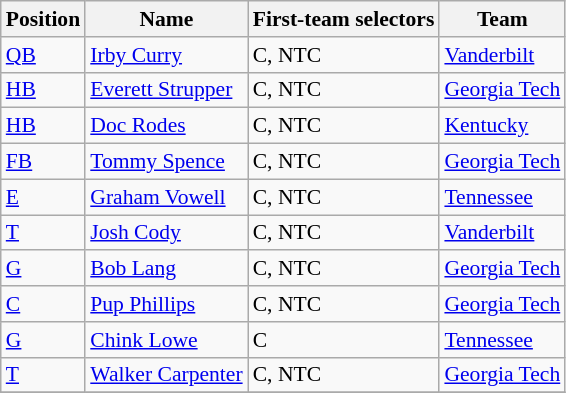<table class="wikitable" style="font-size: 90%">
<tr>
<th>Position</th>
<th>Name</th>
<th>First-team selectors</th>
<th>Team</th>
</tr>
<tr>
<td><a href='#'>QB</a></td>
<td><a href='#'>Irby Curry</a></td>
<td>C, NTC</td>
<td><a href='#'>Vanderbilt</a></td>
</tr>
<tr>
<td><a href='#'>HB</a></td>
<td><a href='#'>Everett Strupper</a></td>
<td>C, NTC</td>
<td><a href='#'>Georgia Tech</a></td>
</tr>
<tr>
<td><a href='#'>HB</a></td>
<td><a href='#'>Doc Rodes</a></td>
<td>C, NTC</td>
<td><a href='#'>Kentucky</a></td>
</tr>
<tr>
<td><a href='#'>FB</a></td>
<td><a href='#'>Tommy Spence</a></td>
<td>C, NTC</td>
<td><a href='#'>Georgia Tech</a></td>
</tr>
<tr>
<td><a href='#'>E</a></td>
<td><a href='#'>Graham Vowell</a></td>
<td>C, NTC</td>
<td><a href='#'>Tennessee</a></td>
</tr>
<tr>
<td><a href='#'>T</a></td>
<td><a href='#'>Josh Cody</a></td>
<td>C, NTC</td>
<td><a href='#'>Vanderbilt</a></td>
</tr>
<tr>
<td><a href='#'>G</a></td>
<td><a href='#'>Bob Lang</a></td>
<td>C, NTC</td>
<td><a href='#'>Georgia Tech</a></td>
</tr>
<tr>
<td><a href='#'>C</a></td>
<td><a href='#'>Pup Phillips</a></td>
<td>C, NTC</td>
<td><a href='#'>Georgia Tech</a></td>
</tr>
<tr>
<td><a href='#'>G</a></td>
<td><a href='#'>Chink Lowe</a></td>
<td>C</td>
<td><a href='#'>Tennessee</a></td>
</tr>
<tr>
<td><a href='#'>T</a></td>
<td><a href='#'>Walker Carpenter</a></td>
<td>C, NTC</td>
<td><a href='#'>Georgia Tech</a></td>
</tr>
<tr>
</tr>
</table>
